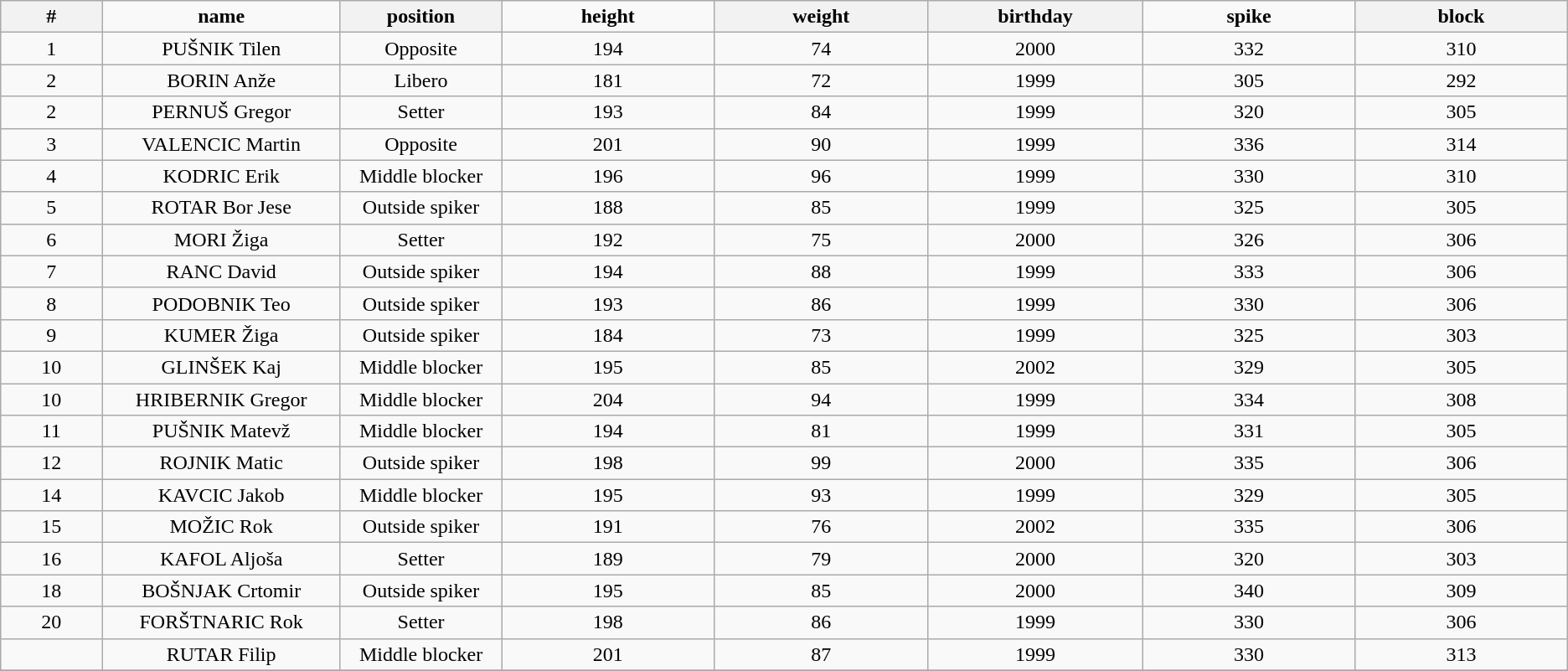<table Class="wikitable sortable" style="text-align:center;">
<tr>
<th Style="width:5em">#</th>
<td style="width:12em"><strong>name</strong></td>
<th Style="width:8em"><strong>position</strong></th>
<td style="width:11em"><strong>height</strong></td>
<th Style="width:11em"><strong>weight</strong></th>
<th Style="width:11em"><strong>birthday</strong></th>
<td style="width:11em"><strong>spike</strong></td>
<th Style="width:11em"><strong>block</strong></th>
</tr>
<tr>
<td>1</td>
<td>PUŠNIK Tilen</td>
<td>Opposite</td>
<td>194</td>
<td>74</td>
<td>2000</td>
<td>332</td>
<td>310</td>
</tr>
<tr>
<td>2</td>
<td>BORIN Anže</td>
<td>Libero</td>
<td>181</td>
<td>72</td>
<td>1999</td>
<td>305</td>
<td>292</td>
</tr>
<tr>
<td>2</td>
<td>PERNUŠ Gregor</td>
<td>Setter</td>
<td>193</td>
<td>84</td>
<td>1999</td>
<td>320</td>
<td>305</td>
</tr>
<tr>
<td>3</td>
<td>VALENCIC Martin</td>
<td>Opposite</td>
<td>201</td>
<td>90</td>
<td>1999</td>
<td>336</td>
<td>314</td>
</tr>
<tr>
<td>4</td>
<td>KODRIC Erik</td>
<td>Middle blocker</td>
<td>196</td>
<td>96</td>
<td>1999</td>
<td>330</td>
<td>310</td>
</tr>
<tr>
<td>5</td>
<td>ROTAR Bor Jese</td>
<td>Outside spiker</td>
<td>188</td>
<td>85</td>
<td>1999</td>
<td>325</td>
<td>305</td>
</tr>
<tr>
<td>6</td>
<td>MORI Žiga</td>
<td>Setter</td>
<td>192</td>
<td>75</td>
<td>2000</td>
<td>326</td>
<td>306</td>
</tr>
<tr>
<td>7</td>
<td>RANC David</td>
<td>Outside spiker</td>
<td>194</td>
<td>88</td>
<td>1999</td>
<td>333</td>
<td>306</td>
</tr>
<tr>
<td>8</td>
<td>PODOBNIK Teo</td>
<td>Outside spiker</td>
<td>193</td>
<td>86</td>
<td>1999</td>
<td>330</td>
<td>306</td>
</tr>
<tr>
<td>9</td>
<td>KUMER Žiga</td>
<td>Outside spiker</td>
<td>184</td>
<td>73</td>
<td>1999</td>
<td>325</td>
<td>303</td>
</tr>
<tr>
<td>10</td>
<td>GLINŠEK Kaj</td>
<td>Middle blocker</td>
<td>195</td>
<td>85</td>
<td>2002</td>
<td>329</td>
<td>305</td>
</tr>
<tr>
<td>10</td>
<td>HRIBERNIK Gregor</td>
<td>Middle blocker</td>
<td>204</td>
<td>94</td>
<td>1999</td>
<td>334</td>
<td>308</td>
</tr>
<tr>
<td>11</td>
<td>PUŠNIK Matevž</td>
<td>Middle blocker</td>
<td>194</td>
<td>81</td>
<td>1999</td>
<td>331</td>
<td>305</td>
</tr>
<tr>
<td>12</td>
<td>ROJNIK Matic</td>
<td>Outside spiker</td>
<td>198</td>
<td>99</td>
<td>2000</td>
<td>335</td>
<td>306</td>
</tr>
<tr>
<td>14</td>
<td>KAVCIC Jakob</td>
<td>Middle blocker</td>
<td>195</td>
<td>93</td>
<td>1999</td>
<td>329</td>
<td>305</td>
</tr>
<tr>
<td>15</td>
<td>MOŽIC Rok</td>
<td>Outside spiker</td>
<td>191</td>
<td>76</td>
<td>2002</td>
<td>335</td>
<td>306</td>
</tr>
<tr>
<td>16</td>
<td>KAFOL Aljoša</td>
<td>Setter</td>
<td>189</td>
<td>79</td>
<td>2000</td>
<td>320</td>
<td>303</td>
</tr>
<tr>
<td>18</td>
<td>BOŠNJAK Crtomir</td>
<td>Outside spiker</td>
<td>195</td>
<td>85</td>
<td>2000</td>
<td>340</td>
<td>309</td>
</tr>
<tr>
<td>20</td>
<td>FORŠTNARIC Rok</td>
<td>Setter</td>
<td>198</td>
<td>86</td>
<td>1999</td>
<td>330</td>
<td>306</td>
</tr>
<tr>
<td></td>
<td>RUTAR Filip</td>
<td>Middle blocker</td>
<td>201</td>
<td>87</td>
<td>1999</td>
<td>330</td>
<td>313</td>
</tr>
<tr>
</tr>
</table>
